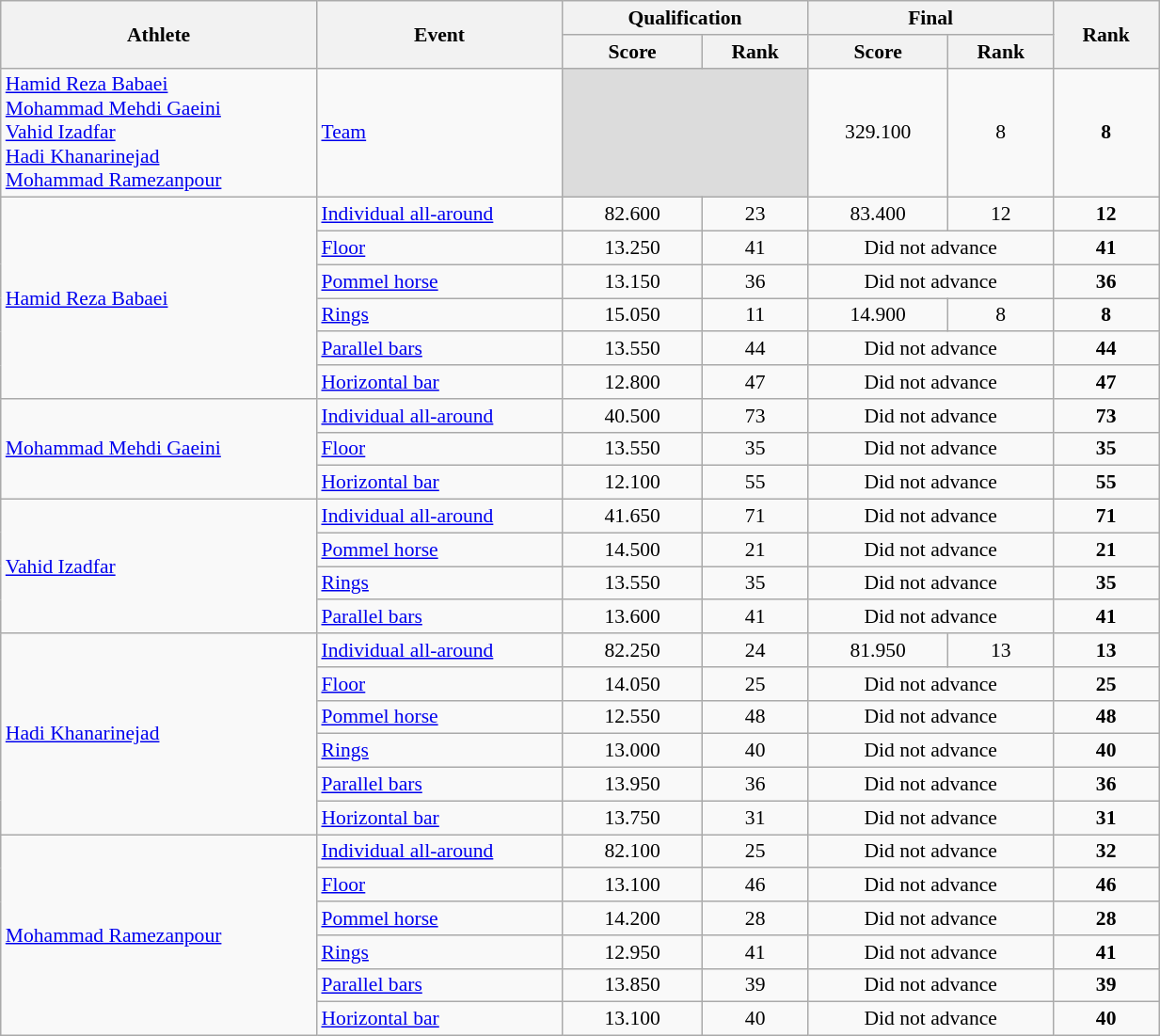<table class="wikitable" width="65%" style="text-align:center; font-size:90%">
<tr>
<th rowspan="2" width="18%">Athlete</th>
<th rowspan="2" width="14%">Event</th>
<th colspan="2" width="14%">Qualification</th>
<th colspan="2" width="14%">Final</th>
<th rowspan="2" width="6%">Rank</th>
</tr>
<tr>
<th width="8%">Score</th>
<th>Rank</th>
<th width="8%">Score</th>
<th>Rank</th>
</tr>
<tr>
<td align="left"><a href='#'>Hamid Reza Babaei</a><br><a href='#'>Mohammad Mehdi Gaeini</a><br><a href='#'>Vahid Izadfar</a><br><a href='#'>Hadi Khanarinejad</a><br><a href='#'>Mohammad Ramezanpour</a></td>
<td align="left"><a href='#'>Team</a></td>
<td colspan=2 bgcolor=#DCDCDC></td>
<td>329.100</td>
<td>8</td>
<td><strong>8</strong></td>
</tr>
<tr>
<td rowspan="6" align="left"><a href='#'>Hamid Reza Babaei</a></td>
<td align="left"><a href='#'>Individual all-around</a></td>
<td>82.600</td>
<td>23 <strong></strong></td>
<td>83.400</td>
<td>12</td>
<td><strong>12</strong></td>
</tr>
<tr>
<td align="left"><a href='#'>Floor</a></td>
<td>13.250</td>
<td>41</td>
<td colspan=2>Did not advance</td>
<td><strong>41</strong></td>
</tr>
<tr>
<td align="left"><a href='#'>Pommel horse</a></td>
<td>13.150</td>
<td>36</td>
<td colspan=2>Did not advance</td>
<td><strong>36</strong></td>
</tr>
<tr>
<td align="left"><a href='#'>Rings</a></td>
<td>15.050</td>
<td>11  <strong></strong></td>
<td>14.900</td>
<td>8</td>
<td><strong>8</strong></td>
</tr>
<tr>
<td align="left"><a href='#'>Parallel bars</a></td>
<td>13.550</td>
<td>44</td>
<td colspan=2>Did not advance</td>
<td><strong>44</strong></td>
</tr>
<tr>
<td align="left"><a href='#'>Horizontal bar</a></td>
<td>12.800</td>
<td>47</td>
<td colspan=2>Did not advance</td>
<td><strong>47</strong></td>
</tr>
<tr>
<td rowspan="3" align="left"><a href='#'>Mohammad Mehdi Gaeini</a></td>
<td align="left"><a href='#'>Individual all-around</a></td>
<td>40.500</td>
<td>73</td>
<td colspan=2>Did not advance</td>
<td><strong>73</strong></td>
</tr>
<tr>
<td align="left"><a href='#'>Floor</a></td>
<td>13.550</td>
<td>35</td>
<td colspan=2>Did not advance</td>
<td><strong>35</strong></td>
</tr>
<tr>
<td align="left"><a href='#'>Horizontal bar</a></td>
<td>12.100</td>
<td>55</td>
<td colspan=2>Did not advance</td>
<td><strong>55</strong></td>
</tr>
<tr>
<td rowspan="4" align="left"><a href='#'>Vahid Izadfar</a></td>
<td align="left"><a href='#'>Individual all-around</a></td>
<td>41.650</td>
<td>71</td>
<td colspan=2>Did not advance</td>
<td><strong>71</strong></td>
</tr>
<tr>
<td align="left"><a href='#'>Pommel horse</a></td>
<td>14.500</td>
<td>21</td>
<td colspan=2>Did not advance</td>
<td><strong>21</strong></td>
</tr>
<tr>
<td align="left"><a href='#'>Rings</a></td>
<td>13.550</td>
<td>35</td>
<td colspan=2>Did not advance</td>
<td><strong>35</strong></td>
</tr>
<tr>
<td align="left"><a href='#'>Parallel bars</a></td>
<td>13.600</td>
<td>41</td>
<td colspan=2>Did not advance</td>
<td><strong>41</strong></td>
</tr>
<tr>
<td rowspan="6" align="left"><a href='#'>Hadi Khanarinejad</a></td>
<td align="left"><a href='#'>Individual all-around</a></td>
<td>82.250</td>
<td>24 <strong></strong></td>
<td>81.950</td>
<td>13</td>
<td><strong>13</strong></td>
</tr>
<tr>
<td align="left"><a href='#'>Floor</a></td>
<td>14.050</td>
<td>25</td>
<td colspan=2>Did not advance</td>
<td><strong>25</strong></td>
</tr>
<tr>
<td align="left"><a href='#'>Pommel horse</a></td>
<td>12.550</td>
<td>48</td>
<td colspan=2>Did not advance</td>
<td><strong>48</strong></td>
</tr>
<tr>
<td align="left"><a href='#'>Rings</a></td>
<td>13.000</td>
<td>40</td>
<td colspan=2>Did not advance</td>
<td><strong>40</strong></td>
</tr>
<tr>
<td align="left"><a href='#'>Parallel bars</a></td>
<td>13.950</td>
<td>36</td>
<td colspan=2>Did not advance</td>
<td><strong>36</strong></td>
</tr>
<tr>
<td align="left"><a href='#'>Horizontal bar</a></td>
<td>13.750</td>
<td>31</td>
<td colspan=2>Did not advance</td>
<td><strong>31</strong></td>
</tr>
<tr>
<td rowspan="6" align="left"><a href='#'>Mohammad Ramezanpour</a></td>
<td align="left"><a href='#'>Individual all-around</a></td>
<td>82.100</td>
<td>25</td>
<td colspan=2>Did not advance</td>
<td><strong>32</strong></td>
</tr>
<tr>
<td align="left"><a href='#'>Floor</a></td>
<td>13.100</td>
<td>46</td>
<td colspan=2>Did not advance</td>
<td><strong>46</strong></td>
</tr>
<tr>
<td align="left"><a href='#'>Pommel horse</a></td>
<td>14.200</td>
<td>28</td>
<td colspan=2>Did not advance</td>
<td><strong>28</strong></td>
</tr>
<tr>
<td align="left"><a href='#'>Rings</a></td>
<td>12.950</td>
<td>41</td>
<td colspan=2>Did not advance</td>
<td><strong>41</strong></td>
</tr>
<tr>
<td align="left"><a href='#'>Parallel bars</a></td>
<td>13.850</td>
<td>39</td>
<td colspan=2>Did not advance</td>
<td><strong>39</strong></td>
</tr>
<tr>
<td align="left"><a href='#'>Horizontal bar</a></td>
<td>13.100</td>
<td>40</td>
<td colspan=2>Did not advance</td>
<td><strong>40</strong></td>
</tr>
</table>
